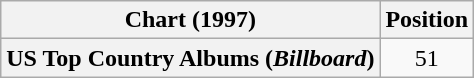<table class="wikitable plainrowheaders" style="text-align:center">
<tr>
<th scope="col">Chart (1997)</th>
<th scope="col">Position</th>
</tr>
<tr>
<th scope="row">US Top Country Albums (<em>Billboard</em>)</th>
<td>51</td>
</tr>
</table>
